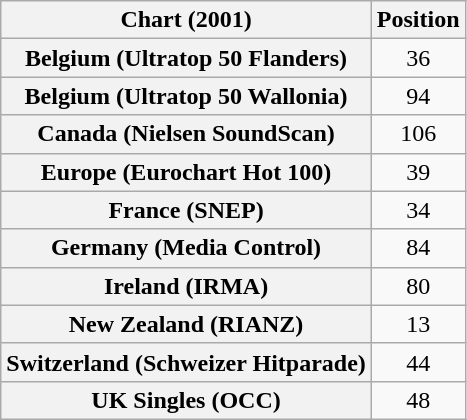<table class="wikitable sortable plainrowheaders" style="text-align:center">
<tr>
<th scope="col">Chart (2001)</th>
<th scope="col">Position</th>
</tr>
<tr>
<th scope="row">Belgium (Ultratop 50 Flanders)</th>
<td>36</td>
</tr>
<tr>
<th scope="row">Belgium (Ultratop 50 Wallonia)</th>
<td>94</td>
</tr>
<tr>
<th scope="row">Canada (Nielsen SoundScan)</th>
<td>106</td>
</tr>
<tr>
<th scope="row">Europe (Eurochart Hot 100)</th>
<td>39</td>
</tr>
<tr>
<th scope="row">France (SNEP)</th>
<td>34</td>
</tr>
<tr>
<th scope="row">Germany (Media Control)</th>
<td>84</td>
</tr>
<tr>
<th scope="row">Ireland (IRMA)</th>
<td>80</td>
</tr>
<tr>
<th scope="row">New Zealand (RIANZ)</th>
<td>13</td>
</tr>
<tr>
<th scope="row">Switzerland (Schweizer Hitparade)</th>
<td>44</td>
</tr>
<tr>
<th scope="row">UK Singles (OCC)</th>
<td>48</td>
</tr>
</table>
